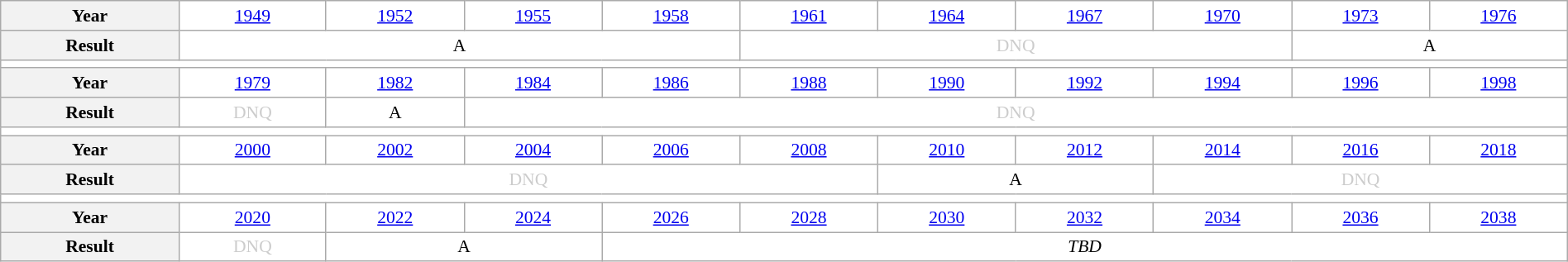<table class="wikitable" style="text-align:center; font-size:90%; background:white;" width="100%">
<tr>
<th>Year</th>
<td><a href='#'>1949</a></td>
<td><a href='#'>1952</a></td>
<td><a href='#'>1955</a></td>
<td><a href='#'>1958</a></td>
<td><a href='#'>1961</a></td>
<td><a href='#'>1964</a></td>
<td><a href='#'>1967</a></td>
<td><a href='#'>1970</a></td>
<td><a href='#'>1973</a></td>
<td><a href='#'>1976</a></td>
</tr>
<tr>
<th>Result</th>
<td colspan="4">A</td>
<td colspan="4" style="color:#ccc">DNQ</td>
<td colspan="2">A</td>
</tr>
<tr>
<td colspan="11"></td>
</tr>
<tr>
<th>Year</th>
<td><a href='#'>1979</a></td>
<td><a href='#'>1982</a></td>
<td><a href='#'>1984</a></td>
<td><a href='#'>1986</a></td>
<td><a href='#'>1988</a></td>
<td><a href='#'>1990</a></td>
<td><a href='#'>1992</a></td>
<td><a href='#'>1994</a></td>
<td><a href='#'>1996</a></td>
<td><a href='#'>1998</a></td>
</tr>
<tr>
<th>Result</th>
<td style="color:#ccc">DNQ</td>
<td>A</td>
<td colspan="8" style="color:#ccc">DNQ</td>
</tr>
<tr>
<td colspan="11"></td>
</tr>
<tr>
<th>Year</th>
<td><a href='#'>2000</a></td>
<td><a href='#'>2002</a></td>
<td><a href='#'>2004</a></td>
<td><a href='#'>2006</a></td>
<td><a href='#'>2008</a></td>
<td><a href='#'>2010</a></td>
<td><a href='#'>2012</a></td>
<td><a href='#'>2014</a></td>
<td><a href='#'>2016</a></td>
<td><a href='#'>2018</a></td>
</tr>
<tr>
<th>Result</th>
<td colspan="5" style="color:#ccc">DNQ</td>
<td colspan="2">A</td>
<td colspan="3" style="color:#ccc">DNQ</td>
</tr>
<tr>
<td colspan="11"></td>
</tr>
<tr>
<th>Year</th>
<td><a href='#'>2020</a></td>
<td><a href='#'>2022</a></td>
<td><a href='#'>2024</a></td>
<td><a href='#'>2026</a></td>
<td><a href='#'>2028</a></td>
<td><a href='#'>2030</a></td>
<td><a href='#'>2032</a></td>
<td><a href='#'>2034</a></td>
<td><a href='#'>2036</a></td>
<td><a href='#'>2038</a></td>
</tr>
<tr>
<th>Result</th>
<td style="color:#ccc">DNQ</td>
<td colspan="2">A</td>
<td colspan="7"><em>TBD</em></td>
</tr>
</table>
